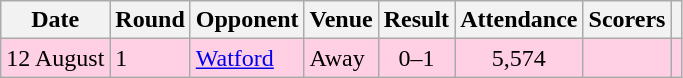<table class="wikitable">
<tr>
<th>Date</th>
<th>Round</th>
<th>Opponent</th>
<th>Venue</th>
<th>Result</th>
<th>Attendance</th>
<th>Scorers</th>
<th></th>
</tr>
<tr bgcolor = "#ffd0e3">
<td>12 August</td>
<td>1</td>
<td><a href='#'>Watford</a></td>
<td>Away</td>
<td align="center">0–1</td>
<td align="center">5,574</td>
<td></td>
<td></td>
</tr>
</table>
